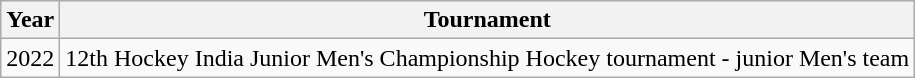<table class="wikitable">
<tr>
<th>Year</th>
<th>Tournament</th>
</tr>
<tr>
<td>2022</td>
<td>12th Hockey India Junior Men's Championship Hockey tournament - junior Men's team</td>
</tr>
</table>
